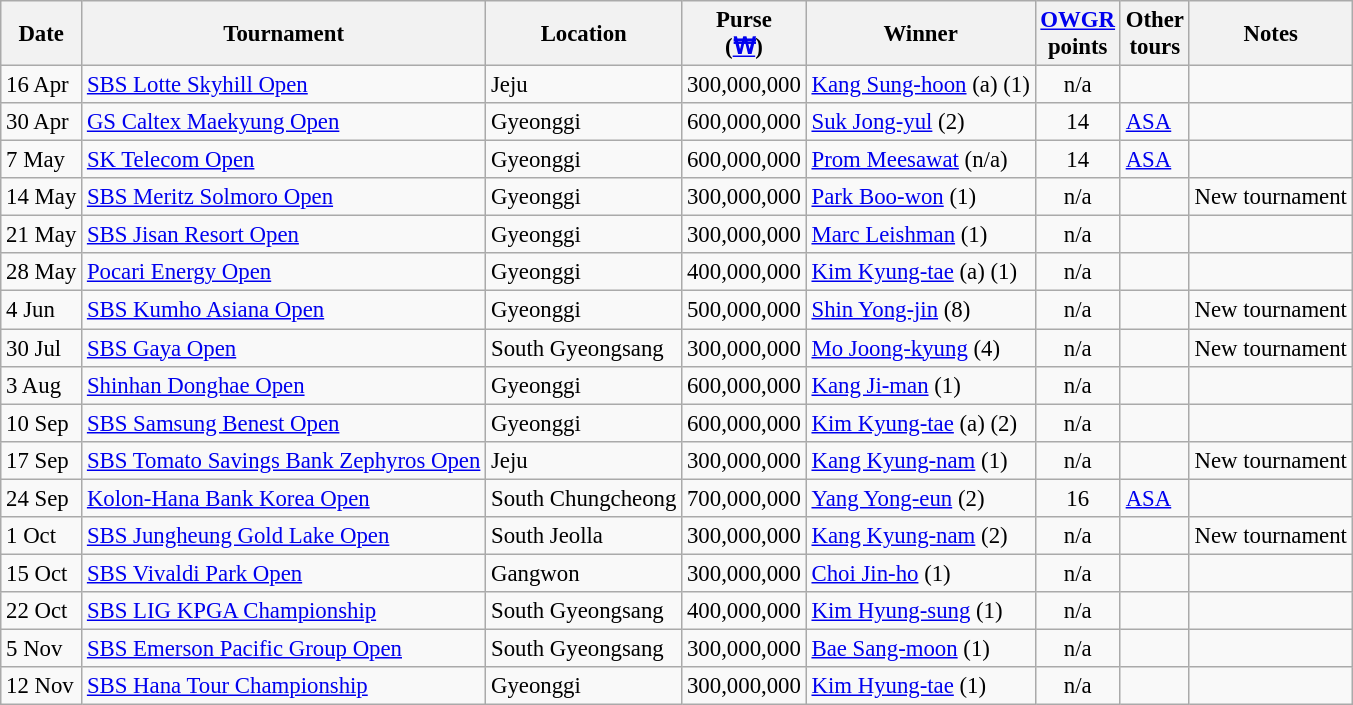<table class="wikitable" style="font-size:95%;">
<tr>
<th>Date</th>
<th>Tournament</th>
<th>Location</th>
<th>Purse<br>(<a href='#'>₩</a>)</th>
<th>Winner</th>
<th><a href='#'>OWGR</a><br>points</th>
<th>Other<br>tours</th>
<th>Notes</th>
</tr>
<tr>
<td>16 Apr</td>
<td><a href='#'>SBS Lotte Skyhill Open</a></td>
<td>Jeju</td>
<td align=right>300,000,000</td>
<td> <a href='#'>Kang Sung-hoon</a> (a) (1)</td>
<td align=center>n/a</td>
<td></td>
<td></td>
</tr>
<tr>
<td>30 Apr</td>
<td><a href='#'>GS Caltex Maekyung Open</a></td>
<td>Gyeonggi</td>
<td align=right>600,000,000</td>
<td> <a href='#'>Suk Jong-yul</a> (2)</td>
<td align=center>14</td>
<td><a href='#'>ASA</a></td>
<td></td>
</tr>
<tr>
<td>7 May</td>
<td><a href='#'>SK Telecom Open</a></td>
<td>Gyeonggi</td>
<td align=right>600,000,000</td>
<td> <a href='#'>Prom Meesawat</a> (n/a)</td>
<td align=center>14</td>
<td><a href='#'>ASA</a></td>
<td></td>
</tr>
<tr>
<td>14 May</td>
<td><a href='#'>SBS Meritz Solmoro Open</a></td>
<td>Gyeonggi</td>
<td align=right>300,000,000</td>
<td> <a href='#'>Park Boo-won</a> (1)</td>
<td align=center>n/a</td>
<td></td>
<td>New tournament</td>
</tr>
<tr>
<td>21 May</td>
<td><a href='#'>SBS Jisan Resort Open</a></td>
<td>Gyeonggi</td>
<td align=right>300,000,000</td>
<td> <a href='#'>Marc Leishman</a> (1)</td>
<td align=center>n/a</td>
<td></td>
<td></td>
</tr>
<tr>
<td>28 May</td>
<td><a href='#'>Pocari Energy Open</a></td>
<td>Gyeonggi</td>
<td align=right>400,000,000</td>
<td> <a href='#'>Kim Kyung-tae</a> (a) (1)</td>
<td align=center>n/a</td>
<td></td>
<td></td>
</tr>
<tr>
<td>4 Jun</td>
<td><a href='#'>SBS Kumho Asiana Open</a></td>
<td>Gyeonggi</td>
<td align=right>500,000,000</td>
<td> <a href='#'>Shin Yong-jin</a> (8)</td>
<td align=center>n/a</td>
<td></td>
<td>New tournament</td>
</tr>
<tr>
<td>30 Jul</td>
<td><a href='#'>SBS Gaya Open</a></td>
<td>South Gyeongsang</td>
<td align=right>300,000,000</td>
<td> <a href='#'>Mo Joong-kyung</a> (4)</td>
<td align=center>n/a</td>
<td></td>
<td>New tournament</td>
</tr>
<tr>
<td>3 Aug</td>
<td><a href='#'>Shinhan Donghae Open</a></td>
<td>Gyeonggi</td>
<td align=right>600,000,000</td>
<td> <a href='#'>Kang Ji-man</a> (1)</td>
<td align=center>n/a</td>
<td></td>
<td></td>
</tr>
<tr>
<td>10 Sep</td>
<td><a href='#'>SBS Samsung Benest Open</a></td>
<td>Gyeonggi</td>
<td align=right>600,000,000</td>
<td> <a href='#'>Kim Kyung-tae</a> (a) (2)</td>
<td align=center>n/a</td>
<td></td>
<td></td>
</tr>
<tr>
<td>17 Sep</td>
<td><a href='#'>SBS Tomato Savings Bank Zephyros Open</a></td>
<td>Jeju</td>
<td align=right>300,000,000</td>
<td> <a href='#'>Kang Kyung-nam</a> (1)</td>
<td align=center>n/a</td>
<td></td>
<td>New tournament</td>
</tr>
<tr>
<td>24 Sep</td>
<td><a href='#'>Kolon-Hana Bank Korea Open</a></td>
<td>South Chungcheong</td>
<td align=right>700,000,000</td>
<td> <a href='#'>Yang Yong-eun</a> (2)</td>
<td align=center>16</td>
<td><a href='#'>ASA</a></td>
<td></td>
</tr>
<tr>
<td>1 Oct</td>
<td><a href='#'>SBS Jungheung Gold Lake Open</a></td>
<td>South Jeolla</td>
<td align=right>300,000,000</td>
<td> <a href='#'>Kang Kyung-nam</a> (2)</td>
<td align=center>n/a</td>
<td></td>
<td>New tournament</td>
</tr>
<tr>
<td>15 Oct</td>
<td><a href='#'>SBS Vivaldi Park Open</a></td>
<td>Gangwon</td>
<td align=right>300,000,000</td>
<td> <a href='#'>Choi Jin-ho</a> (1)</td>
<td align=center>n/a</td>
<td></td>
<td></td>
</tr>
<tr>
<td>22 Oct</td>
<td><a href='#'>SBS LIG KPGA Championship</a></td>
<td>South Gyeongsang</td>
<td align=right>400,000,000</td>
<td> <a href='#'>Kim Hyung-sung</a> (1)</td>
<td align=center>n/a</td>
<td></td>
<td></td>
</tr>
<tr>
<td>5 Nov</td>
<td><a href='#'>SBS Emerson Pacific Group Open</a></td>
<td>South Gyeongsang</td>
<td align=right>300,000,000</td>
<td> <a href='#'>Bae Sang-moon</a> (1)</td>
<td align=center>n/a</td>
<td></td>
<td></td>
</tr>
<tr>
<td>12 Nov</td>
<td><a href='#'>SBS Hana Tour Championship</a></td>
<td>Gyeonggi</td>
<td align=right>300,000,000</td>
<td> <a href='#'>Kim Hyung-tae</a> (1)</td>
<td align=center>n/a</td>
<td></td>
<td></td>
</tr>
</table>
